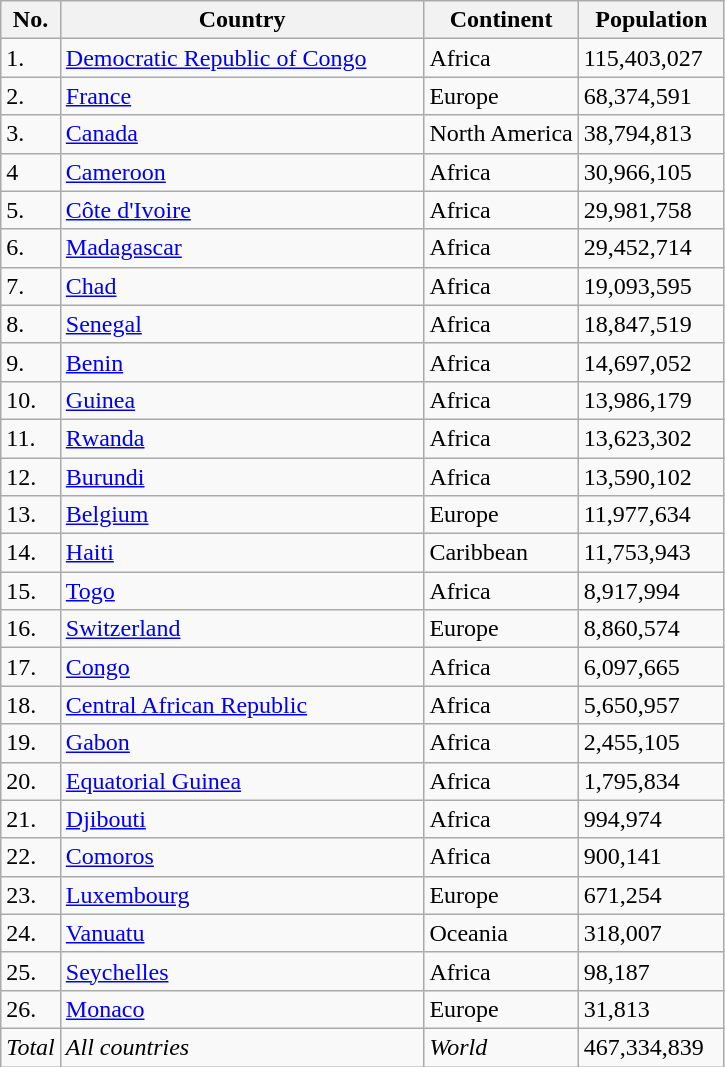<table class="wikitable sortable">
<tr>
<th scope="col">No.</th>
<th width=235 scope="col">Country</th>
<th scope="col">Continent</th>
<th width=90 scope="col">Population</th>
</tr>
<tr>
<td>1.</td>
<td><a href='#'>Democratic Republic of Congo</a></td>
<td>Africa</td>
<td>115,403,027</td>
</tr>
<tr>
<td>2.</td>
<td><a href='#'>France</a></td>
<td>Europe</td>
<td>68,374,591</td>
</tr>
<tr>
<td>3.</td>
<td><a href='#'>Canada</a></td>
<td>North America</td>
<td>38,794,813</td>
</tr>
<tr>
<td>4</td>
<td><a href='#'>Cameroon</a></td>
<td>Africa</td>
<td>30,966,105</td>
</tr>
<tr>
<td>5.</td>
<td><a href='#'>Côte d'Ivoire</a></td>
<td>Africa</td>
<td>29,981,758</td>
</tr>
<tr>
<td>6.</td>
<td><a href='#'>Madagascar</a></td>
<td>Africa</td>
<td>29,452,714</td>
</tr>
<tr>
<td>7.</td>
<td><a href='#'>Chad</a></td>
<td>Africa</td>
<td>19,093,595</td>
</tr>
<tr>
<td>8.</td>
<td><a href='#'>Senegal</a></td>
<td>Africa</td>
<td>18,847,519</td>
</tr>
<tr>
<td>9.</td>
<td><a href='#'>Benin</a></td>
<td>Africa</td>
<td>14,697,052</td>
</tr>
<tr>
<td>10.</td>
<td><a href='#'>Guinea</a></td>
<td>Africa</td>
<td>13,986,179</td>
</tr>
<tr>
<td>11.</td>
<td><a href='#'>Rwanda</a></td>
<td>Africa</td>
<td>13,623,302</td>
</tr>
<tr>
<td>12.</td>
<td><a href='#'>Burundi</a></td>
<td>Africa</td>
<td>13,590,102</td>
</tr>
<tr>
<td>13.</td>
<td><a href='#'>Belgium</a></td>
<td>Europe</td>
<td>11,977,634</td>
</tr>
<tr>
<td>14.</td>
<td><a href='#'>Haiti</a></td>
<td>Caribbean</td>
<td>11,753,943</td>
</tr>
<tr>
<td>15.</td>
<td><a href='#'>Togo</a></td>
<td>Africa</td>
<td>8,917,994</td>
</tr>
<tr>
<td>16.</td>
<td><a href='#'>Switzerland</a></td>
<td>Europe</td>
<td>8,860,574</td>
</tr>
<tr>
<td>17.</td>
<td><a href='#'>Congo</a></td>
<td>Africa</td>
<td>6,097,665</td>
</tr>
<tr>
<td>18.</td>
<td><a href='#'>Central African Republic</a></td>
<td>Africa</td>
<td>5,650,957</td>
</tr>
<tr>
<td>19.</td>
<td><a href='#'>Gabon</a></td>
<td>Africa</td>
<td>2,455,105</td>
</tr>
<tr>
<td>20.</td>
<td><a href='#'>Equatorial Guinea</a></td>
<td>Africa</td>
<td>1,795,834</td>
</tr>
<tr>
<td>21.</td>
<td><a href='#'>Djibouti</a></td>
<td>Africa</td>
<td>994,974</td>
</tr>
<tr>
<td>22.</td>
<td><a href='#'>Comoros</a></td>
<td>Africa</td>
<td>900,141</td>
</tr>
<tr>
<td>23.</td>
<td><a href='#'>Luxembourg</a></td>
<td>Europe</td>
<td>671,254</td>
</tr>
<tr>
<td>24.</td>
<td><a href='#'>Vanuatu</a></td>
<td>Oceania</td>
<td>318,007</td>
</tr>
<tr>
<td>25.</td>
<td><a href='#'>Seychelles</a></td>
<td>Africa</td>
<td>98,187</td>
</tr>
<tr>
<td>26.</td>
<td><a href='#'>Monaco</a></td>
<td>Europe</td>
<td>31,813</td>
</tr>
<tr>
<td><em>Total</em></td>
<td><em>All countries</em></td>
<td><em>World</em></td>
<td><em> </em>467,334,839</td>
</tr>
</table>
